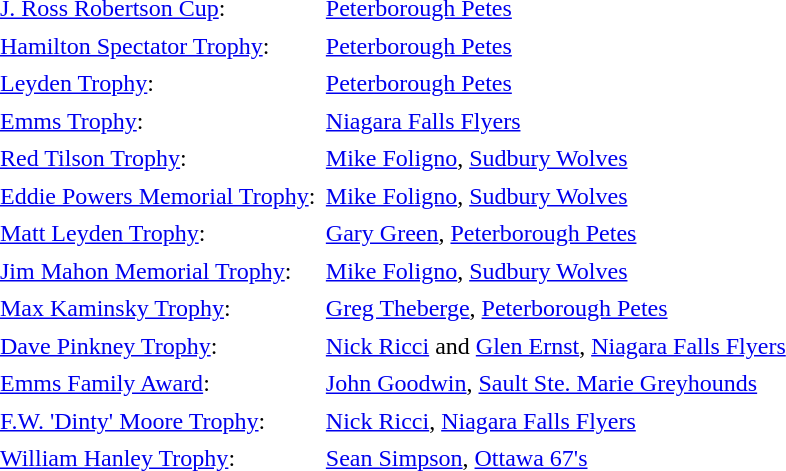<table cellpadding="3" cellspacing="1">
<tr>
<td><a href='#'>J. Ross Robertson Cup</a>:</td>
<td><a href='#'>Peterborough Petes</a></td>
</tr>
<tr>
<td><a href='#'>Hamilton Spectator Trophy</a>:</td>
<td><a href='#'>Peterborough Petes</a></td>
</tr>
<tr>
<td><a href='#'>Leyden Trophy</a>:</td>
<td><a href='#'>Peterborough Petes</a></td>
</tr>
<tr>
<td><a href='#'>Emms Trophy</a>:</td>
<td><a href='#'>Niagara Falls Flyers</a></td>
</tr>
<tr>
<td><a href='#'>Red Tilson Trophy</a>:</td>
<td><a href='#'>Mike Foligno</a>, <a href='#'>Sudbury Wolves</a></td>
</tr>
<tr>
<td><a href='#'>Eddie Powers Memorial Trophy</a>:</td>
<td><a href='#'>Mike Foligno</a>, <a href='#'>Sudbury Wolves</a></td>
</tr>
<tr>
<td><a href='#'>Matt Leyden Trophy</a>:</td>
<td><a href='#'>Gary Green</a>, <a href='#'>Peterborough Petes</a></td>
</tr>
<tr>
<td><a href='#'>Jim Mahon Memorial Trophy</a>:</td>
<td><a href='#'>Mike Foligno</a>, <a href='#'>Sudbury Wolves</a></td>
</tr>
<tr>
<td><a href='#'>Max Kaminsky Trophy</a>:</td>
<td><a href='#'>Greg Theberge</a>, <a href='#'>Peterborough Petes</a></td>
</tr>
<tr>
<td><a href='#'>Dave Pinkney Trophy</a>:</td>
<td><a href='#'>Nick Ricci</a> and <a href='#'>Glen Ernst</a>, <a href='#'>Niagara Falls Flyers</a></td>
</tr>
<tr>
<td><a href='#'>Emms Family Award</a>:</td>
<td><a href='#'>John Goodwin</a>, <a href='#'>Sault Ste. Marie Greyhounds</a></td>
</tr>
<tr>
<td><a href='#'>F.W. 'Dinty' Moore Trophy</a>:</td>
<td><a href='#'>Nick Ricci</a>, <a href='#'>Niagara Falls Flyers</a></td>
</tr>
<tr>
<td><a href='#'>William Hanley Trophy</a>:</td>
<td><a href='#'>Sean Simpson</a>, <a href='#'>Ottawa 67's</a></td>
</tr>
</table>
